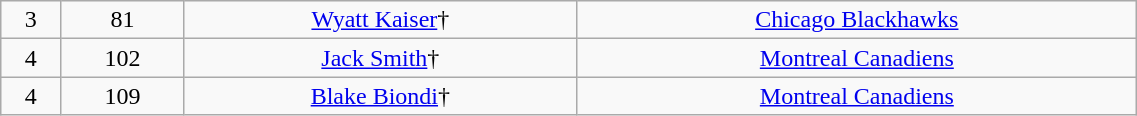<table class="wikitable" width="60%">
<tr align="center" bgcolor="">
<td>3</td>
<td>81</td>
<td><a href='#'>Wyatt Kaiser</a>†</td>
<td><a href='#'>Chicago Blackhawks</a></td>
</tr>
<tr align="center" bgcolor="">
<td>4</td>
<td>102</td>
<td><a href='#'>Jack Smith</a>†</td>
<td><a href='#'>Montreal Canadiens</a></td>
</tr>
<tr align="center" bgcolor="">
<td>4</td>
<td>109</td>
<td><a href='#'>Blake Biondi</a>†</td>
<td><a href='#'>Montreal Canadiens</a></td>
</tr>
</table>
